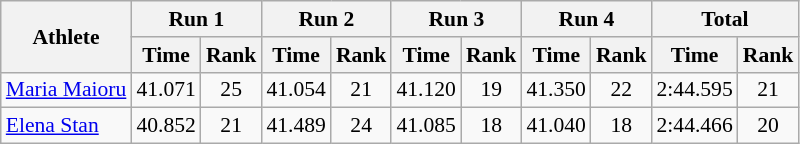<table class="wikitable" border="1" style="font-size:90%">
<tr>
<th rowspan="2">Athlete</th>
<th colspan="2">Run 1</th>
<th colspan="2">Run 2</th>
<th colspan="2">Run 3</th>
<th colspan="2">Run 4</th>
<th colspan="2">Total</th>
</tr>
<tr>
<th>Time</th>
<th>Rank</th>
<th>Time</th>
<th>Rank</th>
<th>Time</th>
<th>Rank</th>
<th>Time</th>
<th>Rank</th>
<th>Time</th>
<th>Rank</th>
</tr>
<tr>
<td><a href='#'>Maria Maioru</a></td>
<td align="center">41.071</td>
<td align="center">25</td>
<td align="center">41.054</td>
<td align="center">21</td>
<td align="center">41.120</td>
<td align="center">19</td>
<td align="center">41.350</td>
<td align="center">22</td>
<td align="center">2:44.595</td>
<td align="center">21</td>
</tr>
<tr>
<td><a href='#'>Elena Stan</a></td>
<td align="center">40.852</td>
<td align="center">21</td>
<td align="center">41.489</td>
<td align="center">24</td>
<td align="center">41.085</td>
<td align="center">18</td>
<td align="center">41.040</td>
<td align="center">18</td>
<td align="center">2:44.466</td>
<td align="center">20</td>
</tr>
</table>
